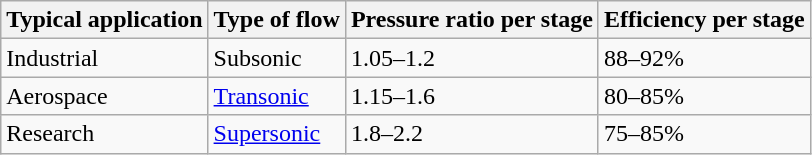<table class="wikitable">
<tr>
<th>Typical application</th>
<th>Type of flow</th>
<th>Pressure ratio per stage</th>
<th>Efficiency per stage</th>
</tr>
<tr>
<td>Industrial</td>
<td>Subsonic</td>
<td>1.05–1.2</td>
<td>88–92%</td>
</tr>
<tr>
<td>Aerospace</td>
<td><a href='#'>Transonic</a></td>
<td>1.15–1.6</td>
<td>80–85%</td>
</tr>
<tr>
<td>Research</td>
<td><a href='#'>Supersonic</a></td>
<td>1.8–2.2</td>
<td>75–85%</td>
</tr>
</table>
